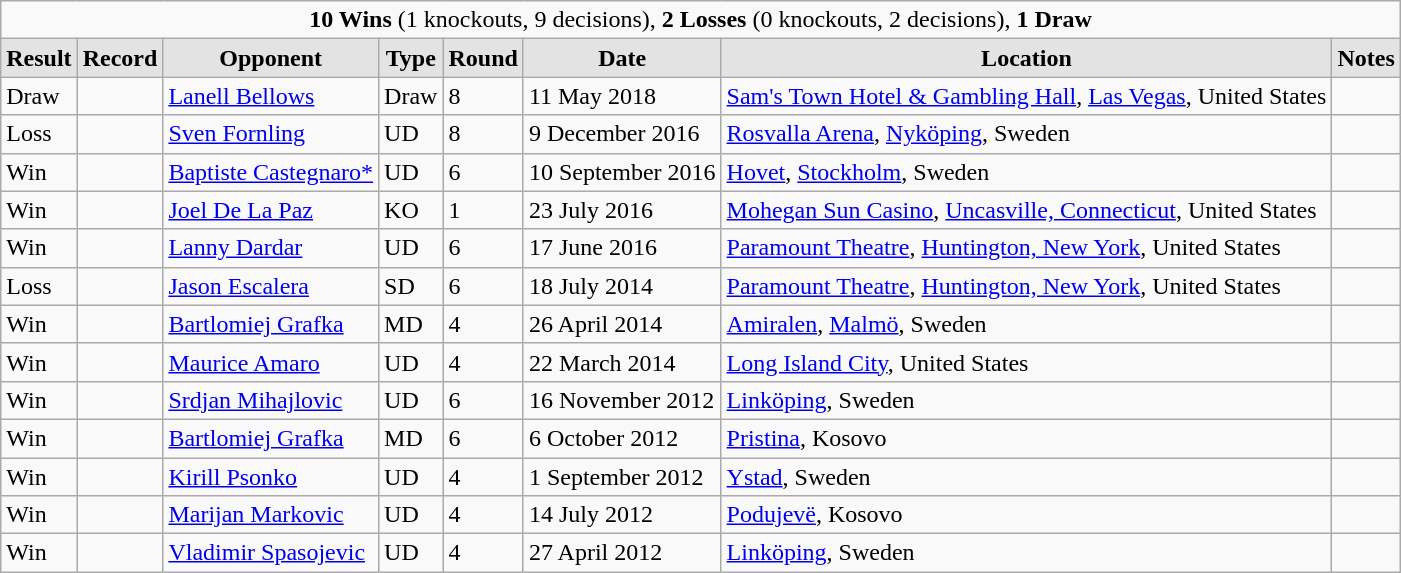<table class="wikitable">
<tr>
<td style="text-align:center;" colspan="8"><strong>10 Wins</strong> (1 knockouts, 9 decisions), <strong>2 Losses</strong> (0 knockouts, 2 decisions), <strong>1 Draw</strong> </td>
</tr>
<tr style="text-align:center; background:#e3e3e3;">
<td><strong>Result</strong></td>
<td><strong>Record</strong></td>
<td><strong>Opponent</strong></td>
<td><strong>Type</strong></td>
<td><strong>Round</strong></td>
<td><strong>Date</strong></td>
<td><strong>Location</strong></td>
<td><strong>Notes</strong></td>
</tr>
<tr>
<td>Draw</td>
<td></td>
<td align=left> <a href='#'>Lanell Bellows</a></td>
<td>Draw</td>
<td>8</td>
<td>11 May 2018</td>
<td align=left> <a href='#'>Sam's Town Hotel & Gambling Hall</a>, <a href='#'>Las Vegas</a>, United States</td>
<td align=left></td>
</tr>
<tr>
<td>Loss</td>
<td></td>
<td align=left> <a href='#'>Sven Fornling</a></td>
<td>UD</td>
<td>8</td>
<td>9 December 2016</td>
<td align=left> <a href='#'>Rosvalla Arena</a>, <a href='#'>Nyköping</a>, Sweden</td>
<td align=left></td>
</tr>
<tr>
<td>Win</td>
<td></td>
<td align=left> <a href='#'>Baptiste Castegnaro*</a></td>
<td>UD</td>
<td>6</td>
<td>10 September 2016</td>
<td align=left> <a href='#'>Hovet</a>, <a href='#'>Stockholm</a>, Sweden</td>
<td align=left></td>
</tr>
<tr>
<td>Win</td>
<td></td>
<td align=left> <a href='#'>Joel De La Paz</a></td>
<td>KO</td>
<td>1</td>
<td>23 July 2016</td>
<td align=left> <a href='#'>Mohegan Sun Casino</a>, <a href='#'>Uncasville, Connecticut</a>, United States</td>
<td align=left></td>
</tr>
<tr>
<td>Win</td>
<td></td>
<td align=left> <a href='#'>Lanny Dardar</a></td>
<td>UD</td>
<td>6</td>
<td>17 June 2016</td>
<td align=left> <a href='#'>Paramount Theatre</a>, <a href='#'>Huntington, New York</a>, United States</td>
<td align=left></td>
</tr>
<tr>
<td>Loss</td>
<td></td>
<td align=left> <a href='#'>Jason Escalera</a></td>
<td>SD</td>
<td>6</td>
<td>18 July 2014</td>
<td align=left> <a href='#'>Paramount Theatre</a>, <a href='#'>Huntington, New York</a>, United States</td>
<td align=left></td>
</tr>
<tr>
<td>Win</td>
<td></td>
<td align=left> <a href='#'>Bartlomiej Grafka</a></td>
<td>MD</td>
<td>4</td>
<td>26 April 2014</td>
<td align=left> <a href='#'>Amiralen</a>, <a href='#'>Malmö</a>, Sweden</td>
<td align=left></td>
</tr>
<tr>
<td>Win</td>
<td></td>
<td align=left> <a href='#'>Maurice Amaro</a></td>
<td>UD</td>
<td>4</td>
<td>22 March 2014</td>
<td align=left> <a href='#'>Long Island City</a>, United States</td>
<td align=left></td>
</tr>
<tr>
<td>Win</td>
<td></td>
<td align=left> <a href='#'>Srdjan Mihajlovic</a></td>
<td>UD</td>
<td>6</td>
<td>16 November 2012</td>
<td align=left> <a href='#'>Linköping</a>, Sweden</td>
<td align=left></td>
</tr>
<tr>
<td>Win</td>
<td></td>
<td align=left> <a href='#'>Bartlomiej Grafka</a></td>
<td>MD</td>
<td>6</td>
<td>6 October 2012</td>
<td align=left> <a href='#'>Pristina</a>, Kosovo</td>
<td align=left></td>
</tr>
<tr>
<td>Win</td>
<td></td>
<td align=left> <a href='#'>Kirill Psonko</a></td>
<td>UD</td>
<td>4</td>
<td>1 September 2012</td>
<td align=left> <a href='#'>Ystad</a>, Sweden</td>
<td align=left></td>
</tr>
<tr>
<td>Win</td>
<td></td>
<td align=left> <a href='#'>Marijan Markovic</a></td>
<td>UD</td>
<td>4</td>
<td>14 July 2012</td>
<td align=left> <a href='#'>Podujevë</a>, Kosovo</td>
<td align=left></td>
</tr>
<tr>
<td>Win</td>
<td></td>
<td align=left> <a href='#'>Vladimir Spasojevic</a></td>
<td>UD</td>
<td>4</td>
<td>27 April 2012</td>
<td align=left> <a href='#'>Linköping</a>, Sweden</td>
<td align=left></td>
</tr>
</table>
